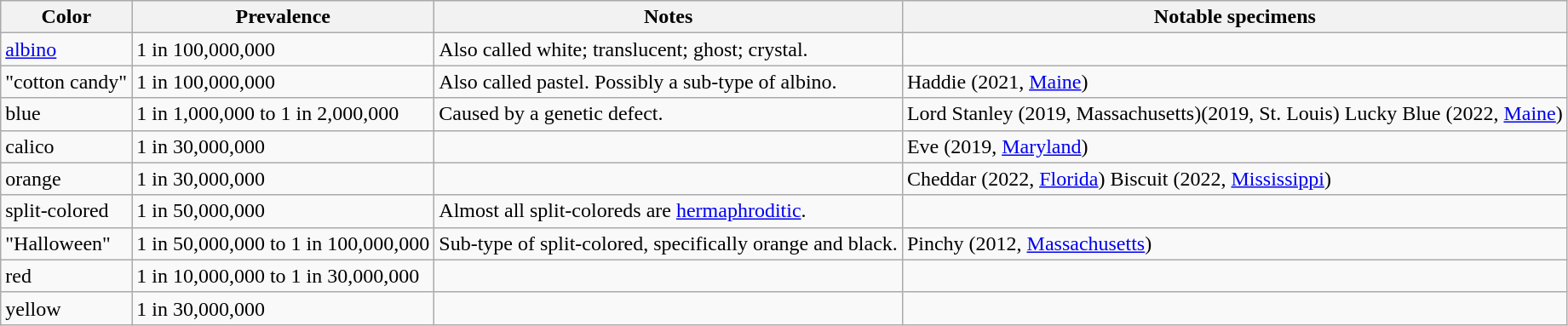<table class="wikitable sortable">
<tr>
<th>Color</th>
<th>Prevalence</th>
<th>Notes</th>
<th>Notable specimens</th>
</tr>
<tr>
<td><a href='#'>albino</a></td>
<td>1 in 100,000,000</td>
<td>Also called white; translucent; ghost; crystal.</td>
<td></td>
</tr>
<tr>
<td>"cotton candy"</td>
<td>1 in 100,000,000</td>
<td>Also called pastel. Possibly a sub-type of albino.</td>
<td>Haddie (2021, <a href='#'>Maine</a>)</td>
</tr>
<tr>
<td>blue</td>
<td>1 in 1,000,000 to 1 in 2,000,000</td>
<td>Caused by a genetic defect.</td>
<td>Lord Stanley (2019, Massachusetts)(2019, St. Louis) Lucky Blue (2022, <a href='#'>Maine</a>)</td>
</tr>
<tr>
<td>calico</td>
<td>1 in 30,000,000</td>
<td></td>
<td>Eve (2019, <a href='#'>Maryland</a>)</td>
</tr>
<tr>
<td>orange</td>
<td>1 in 30,000,000</td>
<td></td>
<td>Cheddar (2022, <a href='#'>Florida</a>) Biscuit (2022, <a href='#'>Mississippi</a>)</td>
</tr>
<tr>
<td>split-colored</td>
<td>1 in 50,000,000</td>
<td>Almost all split-coloreds are <a href='#'>hermaphroditic</a>.</td>
<td></td>
</tr>
<tr>
<td>"Halloween"</td>
<td>1 in 50,000,000 to 1 in 100,000,000</td>
<td>Sub-type of split-colored, specifically orange and black.</td>
<td>Pinchy (2012, <a href='#'>Massachusetts</a>)</td>
</tr>
<tr>
<td>red</td>
<td>1 in 10,000,000 to 1 in 30,000,000</td>
<td></td>
<td></td>
</tr>
<tr>
<td>yellow</td>
<td>1 in 30,000,000</td>
<td></td>
<td></td>
</tr>
</table>
